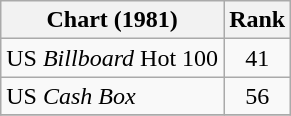<table class="wikitable">
<tr>
<th>Chart (1981)</th>
<th>Rank</th>
</tr>
<tr>
<td>US <em>Billboard</em> Hot 100</td>
<td style="text-align:center;">41</td>
</tr>
<tr>
<td>US <em>Cash Box</em> </td>
<td style="text-align:center;">56</td>
</tr>
<tr>
</tr>
</table>
